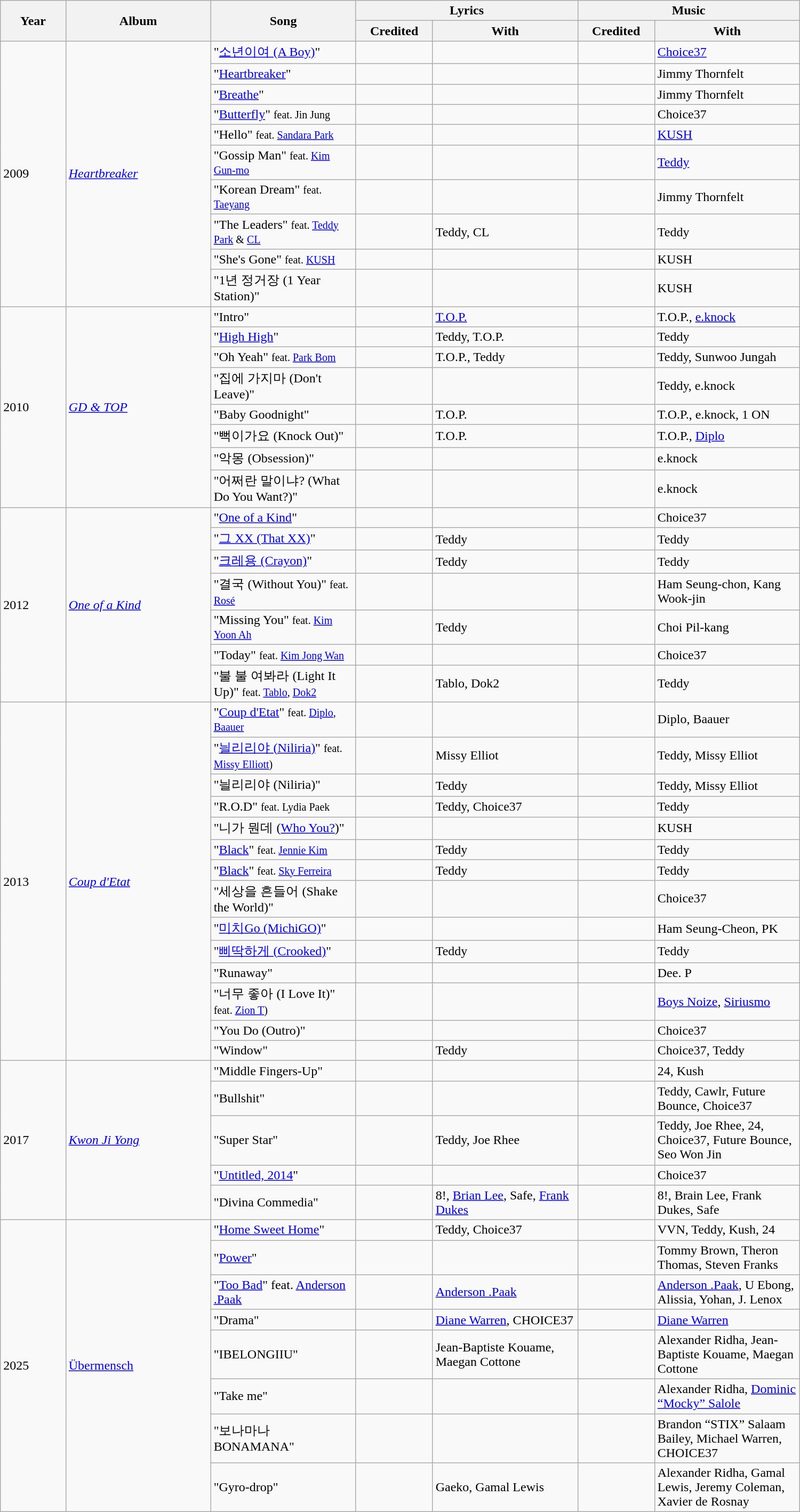<table class="wikitable" width=1000px>
<tr>
<th rowspan=2 width=50px>Year</th>
<th rowspan=2 width=120px>Album</th>
<th rowspan=2 width=120px>Song</th>
<th colspan="2">Lyrics</th>
<th colspan="2">Music</th>
</tr>
<tr>
<th width=50px>Credited</th>
<th width=120px>With</th>
<th width=50px>Credited</th>
<th width=120px>With</th>
</tr>
<tr>
<td rowspan="10">2009</td>
<td rowspan="10"><em><a href='#'>Heartbreaker</a></em></td>
<td>"<a href='#'>소년이여 (A Boy)</a>"</td>
<td></td>
<td></td>
<td></td>
<td><a href='#'>Choice37</a></td>
</tr>
<tr>
<td>"<a href='#'>Heartbreaker</a>"</td>
<td></td>
<td></td>
<td></td>
<td>Jimmy Thornfelt</td>
</tr>
<tr>
<td>"<a href='#'>Breathe</a>"</td>
<td></td>
<td></td>
<td></td>
<td>Jimmy Thornfelt</td>
</tr>
<tr>
<td>"<a href='#'>Butterfly</a>" <small>feat. Jin Jung</small></td>
<td></td>
<td></td>
<td></td>
<td>Choice37</td>
</tr>
<tr>
<td>"Hello" <small>feat. <a href='#'>Sandara Park</a></small></td>
<td></td>
<td></td>
<td></td>
<td><a href='#'>KUSH</a></td>
</tr>
<tr>
<td>"Gossip Man" <small>feat. <a href='#'>Kim Gun-mo</a></small></td>
<td></td>
<td></td>
<td></td>
<td><a href='#'>Teddy</a></td>
</tr>
<tr>
<td>"Korean Dream" <small>feat. <a href='#'>Taeyang</a></small></td>
<td></td>
<td></td>
<td></td>
<td>Jimmy Thornfelt</td>
</tr>
<tr>
<td>"The Leaders" <small>feat. <a href='#'>Teddy Park</a> & <a href='#'>CL</a></small></td>
<td></td>
<td>Teddy, CL</td>
<td></td>
<td>Teddy</td>
</tr>
<tr>
<td>"She's Gone" <small>feat. <a href='#'>KUSH</a></small></td>
<td></td>
<td></td>
<td></td>
<td>KUSH</td>
</tr>
<tr>
<td>"1년 정거장 (1 Year Station)"</td>
<td></td>
<td></td>
<td></td>
<td>KUSH</td>
</tr>
<tr>
<td rowspan="8">2010</td>
<td rowspan="8"><em><a href='#'>GD & TOP</a></em></td>
<td>"Intro"</td>
<td></td>
<td><a href='#'>T.O.P.</a></td>
<td></td>
<td>T.O.P., <a href='#'>e.knock</a></td>
</tr>
<tr>
<td>"<a href='#'>High High</a>"</td>
<td></td>
<td>Teddy, T.O.P.</td>
<td></td>
<td>Teddy</td>
</tr>
<tr>
<td>"Oh Yeah" <small>feat. <a href='#'>Park Bom</a></small></td>
<td></td>
<td>T.O.P., Teddy</td>
<td></td>
<td>Teddy, Sunwoo Jungah</td>
</tr>
<tr>
<td>"집에 가지마  (Don't Leave)"</td>
<td></td>
<td></td>
<td></td>
<td>Teddy, e.knock</td>
</tr>
<tr>
<td>"Baby Goodnight"</td>
<td></td>
<td>T.O.P.</td>
<td></td>
<td>T.O.P., e.knock, 1 ON</td>
</tr>
<tr>
<td>"뻑이가요  (Knock Out)"</td>
<td></td>
<td>T.O.P.</td>
<td></td>
<td>T.O.P., <a href='#'>Diplo</a></td>
</tr>
<tr>
<td>"악몽 (Obsession)"</td>
<td></td>
<td></td>
<td></td>
<td>e.knock</td>
</tr>
<tr>
<td>"어쩌란 말이냐?  (What Do You Want?)"</td>
<td></td>
<td></td>
<td></td>
<td>e.knock</td>
</tr>
<tr>
<td rowspan="7">2012</td>
<td rowspan="7"><em><a href='#'>One of a Kind</a></em></td>
<td>"<a href='#'>One of a Kind</a>"</td>
<td></td>
<td></td>
<td></td>
<td>Choice37</td>
</tr>
<tr>
<td>"<a href='#'>그 XX (That XX)</a>"</td>
<td></td>
<td>Teddy</td>
<td></td>
<td>Teddy</td>
</tr>
<tr>
<td>"<a href='#'>크레용 (Crayon)</a>"</td>
<td></td>
<td>Teddy</td>
<td></td>
<td>Teddy</td>
</tr>
<tr>
<td>"결국 (Without You)" <small>feat. <a href='#'>Rosé</a></small></td>
<td></td>
<td></td>
<td></td>
<td>Ham Seung-chon, Kang Wook-jin</td>
</tr>
<tr>
<td>"Missing You" <small>feat. <a href='#'>Kim Yoon Ah</a></small></td>
<td></td>
<td>Teddy</td>
<td></td>
<td>Choi Pil-kang</td>
</tr>
<tr>
<td>"Today" <small>feat. <a href='#'>Kim Jong Wan</a></small></td>
<td></td>
<td></td>
<td></td>
<td>Choice37</td>
</tr>
<tr>
<td>"불 불 여봐라 (Light It Up)" <small>feat. <a href='#'>Tablo</a>, <a href='#'>Dok2</a></small></td>
<td></td>
<td>Tablo, Dok2</td>
<td></td>
<td>Teddy</td>
</tr>
<tr>
<td rowspan="14">2013</td>
<td rowspan="14"><em><a href='#'>Coup d'Etat</a></em></td>
<td>"<a href='#'>Coup d'Etat</a>" <small>feat. <a href='#'>Diplo</a>, <a href='#'>Baauer</a></small></td>
<td></td>
<td></td>
<td></td>
<td>Diplo, Baauer</td>
</tr>
<tr>
<td>"<a href='#'>늴리리야 (Niliria)</a>" <small>feat. <a href='#'>Missy Elliott</a>)</small></td>
<td></td>
<td>Missy Elliot</td>
<td></td>
<td>Teddy, Missy Elliot</td>
</tr>
<tr>
<td>"늴리리야 (Niliria)"</td>
<td></td>
<td>Teddy</td>
<td></td>
<td>Teddy, Missy Elliot</td>
</tr>
<tr>
<td>"R.O.D" <small>feat. Lydia Paek</small></td>
<td></td>
<td>Teddy, Choice37</td>
<td></td>
<td>Teddy</td>
</tr>
<tr>
<td>"니가 뭔데 (<a href='#'>Who You?</a>)"</td>
<td></td>
<td></td>
<td></td>
<td>KUSH</td>
</tr>
<tr>
<td>"<a href='#'>Black</a>" <small>feat. <a href='#'>Jennie Kim</a></small></td>
<td></td>
<td>Teddy</td>
<td></td>
<td>Teddy</td>
</tr>
<tr>
<td>"<a href='#'>Black</a>" <small>feat. <a href='#'>Sky Ferreira</a></small></td>
<td></td>
<td>Teddy</td>
<td></td>
<td>Teddy</td>
</tr>
<tr>
<td>"세상을 흔들어 (Shake the World)"</td>
<td></td>
<td></td>
<td></td>
<td>Choice37</td>
</tr>
<tr>
<td>"<a href='#'>미치Go (MichiGO)</a>"</td>
<td></td>
<td></td>
<td></td>
<td>Ham Seung-Cheon, PK</td>
</tr>
<tr>
<td>"<a href='#'>삐딱하게 (Crooked)</a>"</td>
<td></td>
<td>Teddy</td>
<td></td>
<td>Teddy</td>
</tr>
<tr>
<td>"Runaway"</td>
<td></td>
<td></td>
<td></td>
<td>Dee. P</td>
</tr>
<tr>
<td>"너무 좋아 (I Love It)" <small>feat. <a href='#'>Zion T</a>)</small></td>
<td></td>
<td></td>
<td></td>
<td><a href='#'>Boys Noize</a>, <a href='#'>Siriusmo</a></td>
</tr>
<tr>
<td>"You Do (Outro)"</td>
<td></td>
<td></td>
<td></td>
<td>Choice37</td>
</tr>
<tr>
<td>"Window"</td>
<td></td>
<td>Teddy</td>
<td></td>
<td>Choice37, Teddy</td>
</tr>
<tr>
<td rowspan="5">2017</td>
<td rowspan="5"><em><a href='#'>Kwon Ji Yong</a></em></td>
<td>"Middle Fingers-Up"</td>
<td></td>
<td></td>
<td></td>
<td>24, Kush</td>
</tr>
<tr>
<td>"Bullshit"</td>
<td></td>
<td></td>
<td></td>
<td>Teddy, Cawlr, Future Bounce, Choice37</td>
</tr>
<tr>
<td>"Super Star"</td>
<td></td>
<td>Teddy, Joe Rhee</td>
<td></td>
<td>Teddy, Joe Rhee, 24, Choice37, Future Bounce, Seo Won Jin</td>
</tr>
<tr>
<td>"<a href='#'>Untitled, 2014</a>"</td>
<td></td>
<td></td>
<td></td>
<td>Choice37</td>
</tr>
<tr>
<td>"Divina Commedia"</td>
<td></td>
<td>8!, <a href='#'>Brian Lee</a>, Safe, <a href='#'>Frank Dukes</a></td>
<td></td>
<td>8!, Brain Lee, Frank Dukes, Safe</td>
</tr>
<tr>
<td rowspan="8">2025</td>
<td rowspan="8"><a href='#'>Übermensch</a></td>
<td>"<a href='#'>Home Sweet Home</a>"</td>
<td></td>
<td>Teddy, Choice37</td>
<td></td>
<td>VVN, Teddy, Kush, 24</td>
</tr>
<tr>
<td>"<a href='#'>Power</a>"</td>
<td></td>
<td></td>
<td></td>
<td>Tommy Brown, Theron Thomas, Steven Franks</td>
</tr>
<tr>
<td>"<a href='#'>Too Bad</a>" feat. <a href='#'>Anderson .Paak</a></td>
<td></td>
<td><a href='#'>Anderson .Paak</a></td>
<td></td>
<td><a href='#'>Anderson .Paak</a>, U Ebong, Alissia, Yohan, J. Lenox</td>
</tr>
<tr>
<td>"Drama"</td>
<td></td>
<td><a href='#'>Diane Warren</a>, CHOICE37</td>
<td></td>
<td><a href='#'>Diane Warren</a></td>
</tr>
<tr>
<td>"IBELONGIIU"</td>
<td></td>
<td>Jean-Baptiste Kouame, Maegan Cottone</td>
<td></td>
<td>Alexander Ridha, Jean-Baptiste Kouame, Maegan Cottone</td>
</tr>
<tr>
<td>"Take me"</td>
<td></td>
<td></td>
<td></td>
<td>Alexander Ridha, <a href='#'>Dominic “Mocky” Salole</a></td>
</tr>
<tr>
<td>"보나마나 BONAMANA"</td>
<td></td>
<td></td>
<td></td>
<td>Brandon “STIX” Salaam Bailey, Michael Warren, CHOICE37</td>
</tr>
<tr>
<td>"Gyro-drop"</td>
<td></td>
<td>Gaeko, Gamal Lewis</td>
<td></td>
<td>Alexander Ridha, Gamal Lewis, Jeremy Coleman, Xavier de Rosnay</td>
</tr>
</table>
